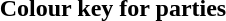<table class="toccolours" style="width:75em">
<tr>
<th>Colour key for parties</th>
</tr>
<tr>
<td><br>









</td>
</tr>
</table>
